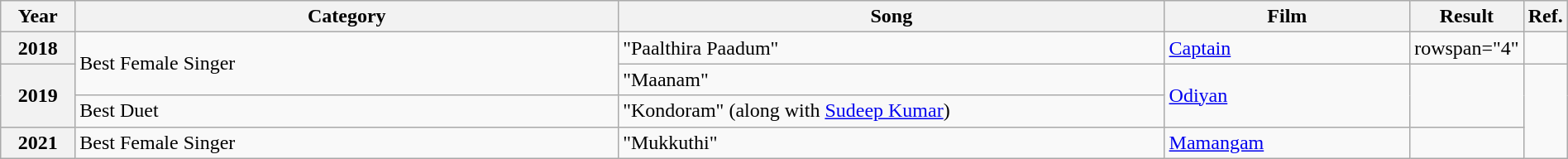<table class="wikitable plainrowheaders" width="100%" textcolor:#000;">
<tr>
<th scope="col" width=5%><strong>Year</strong></th>
<th scope="col" width=39%><strong>Category</strong></th>
<th scope="col" width=39%><strong>Song</strong></th>
<th scope="col" width=39%><strong>Film</strong></th>
<th scope="col" width=15%><strong>Result</strong></th>
<th scope="col" width=2%><strong>Ref.</strong></th>
</tr>
<tr>
<th scope="row">2018</th>
<td rowspan="2">Best Female Singer</td>
<td>"Paalthira Paadum"</td>
<td><a href='#'>Captain</a></td>
<td>rowspan="4" </td>
<td></td>
</tr>
<tr>
<th scope="row" rowspan="2">2019</th>
<td>"Maanam"</td>
<td rowspan="2"><a href='#'>Odiyan</a></td>
<td rowspan="2"></td>
</tr>
<tr>
<td>Best Duet</td>
<td>"Kondoram" (along with <a href='#'>Sudeep Kumar</a>)</td>
</tr>
<tr>
<th scope="row">2021</th>
<td>Best Female Singer</td>
<td>"Mukkuthi"</td>
<td><a href='#'>Mamangam</a></td>
<td></td>
</tr>
</table>
